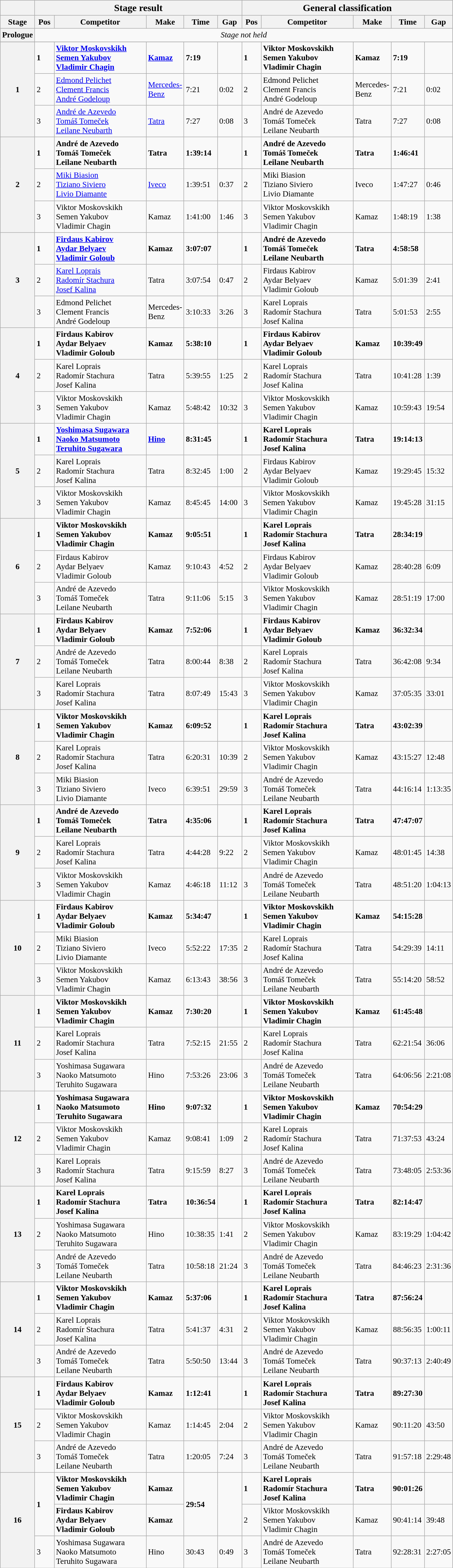<table class="wikitable" style="font-size:97%;">
<tr>
<th></th>
<th colspan=5><big>Stage result </big></th>
<th colspan=5><big>General classification</big></th>
</tr>
<tr>
<th width="40px">Stage</th>
<th width="30px">Pos</th>
<th width="170px">Competitor</th>
<th width="50px">Make</th>
<th width="40px">Time</th>
<th width="40px">Gap</th>
<th width="30px">Pos</th>
<th width="170px">Competitor</th>
<th width="50px">Make</th>
<th width="40px">Time</th>
<th width="40px">Gap</th>
</tr>
<tr>
<th><strong>Prologue</strong></th>
<td colspan=10 align=center><em>Stage not held</em></td>
</tr>
<tr>
</tr>
<tr>
<th rowspan=3><strong>1</strong></th>
<td><strong>1</strong></td>
<td><strong> <a href='#'>Viktor Moskovskikh</a><br> <a href='#'>Semen Yakubov</a><br> <a href='#'>Vladimir Chagin</a></strong></td>
<td><strong><a href='#'>Kamaz</a></strong></td>
<td><strong>7:19</strong></td>
<td></td>
<td><strong>1</strong></td>
<td><strong> Viktor Moskovskikh<br> Semen Yakubov<br> Vladimir Chagin</strong></td>
<td><strong>Kamaz</strong></td>
<td><strong>7:19</strong></td>
<td></td>
</tr>
<tr>
<td>2</td>
<td> <a href='#'>Edmond Pelichet</a><br> <a href='#'>Clement Francis</a><br> <a href='#'>André Godeloup</a></td>
<td><a href='#'>Mercedes-Benz</a></td>
<td>7:21</td>
<td>0:02</td>
<td>2</td>
<td> Edmond Pelichet<br> Clement Francis<br> André Godeloup</td>
<td>Mercedes-Benz</td>
<td>7:21</td>
<td>0:02</td>
</tr>
<tr>
<td>3</td>
<td> <a href='#'>André de Azevedo</a><br> <a href='#'>Tomáš Tomeček</a><br> <a href='#'>Leilane Neubarth</a></td>
<td><a href='#'>Tatra</a></td>
<td>7:27</td>
<td>0:08</td>
<td>3</td>
<td> André de Azevedo<br> Tomáš Tomeček<br> Leilane Neubarth</td>
<td>Tatra</td>
<td>7:27</td>
<td>0:08</td>
</tr>
<tr>
<th rowspan=3><strong>2</strong></th>
<td><strong>1</strong></td>
<td><strong> André de Azevedo<br> Tomáš Tomeček<br> Leilane Neubarth</strong></td>
<td><strong>Tatra</strong></td>
<td><strong>1:39:14</strong></td>
<td></td>
<td><strong>1</strong></td>
<td><strong> André de Azevedo<br> Tomáš Tomeček<br> Leilane Neubarth</strong></td>
<td><strong>Tatra</strong></td>
<td><strong>1:46:41</strong></td>
<td></td>
</tr>
<tr>
<td>2</td>
<td> <a href='#'>Miki Biasion</a><br> <a href='#'>Tiziano Siviero</a><br> <a href='#'>Livio Diamante</a></td>
<td><a href='#'>Iveco</a></td>
<td>1:39:51</td>
<td>0:37</td>
<td>2</td>
<td> Miki Biasion<br> Tiziano Siviero<br> Livio Diamante</td>
<td>Iveco</td>
<td>1:47:27</td>
<td>0:46</td>
</tr>
<tr>
<td>3</td>
<td> Viktor Moskovskikh<br> Semen Yakubov<br> Vladimir Chagin</td>
<td>Kamaz</td>
<td>1:41:00</td>
<td>1:46</td>
<td>3</td>
<td> Viktor Moskovskikh<br> Semen Yakubov<br> Vladimir Chagin</td>
<td>Kamaz</td>
<td>1:48:19</td>
<td>1:38</td>
</tr>
<tr>
<th rowspan=3><strong>3</strong></th>
<td><strong>1</strong></td>
<td><strong> <a href='#'>Firdaus Kabirov</a><br> <a href='#'>Aydar Belyaev</a><br> <a href='#'>Vladimir Goloub</a></strong></td>
<td><strong>Kamaz</strong></td>
<td><strong>3:07:07</strong></td>
<td></td>
<td><strong>1</strong></td>
<td><strong> André de Azevedo<br> Tomáš Tomeček<br> Leilane Neubarth</strong></td>
<td><strong>Tatra</strong></td>
<td><strong>4:58:58</strong></td>
<td></td>
</tr>
<tr>
<td>2</td>
<td> <a href='#'>Karel Loprais</a><br> <a href='#'>Radomír Stachura</a><br> <a href='#'>Josef Kalina</a></td>
<td>Tatra</td>
<td>3:07:54</td>
<td>0:47</td>
<td>2</td>
<td> Firdaus Kabirov<br> Aydar Belyaev<br> Vladimir Goloub</td>
<td>Kamaz</td>
<td>5:01:39</td>
<td>2:41</td>
</tr>
<tr>
<td>3</td>
<td> Edmond Pelichet<br> Clement Francis<br> André Godeloup</td>
<td>Mercedes-Benz</td>
<td>3:10:33</td>
<td>3:26</td>
<td>3</td>
<td> Karel Loprais<br> Radomír Stachura<br> Josef Kalina</td>
<td>Tatra</td>
<td>5:01:53</td>
<td>2:55</td>
</tr>
<tr>
<th rowspan=3><strong>4</strong></th>
<td><strong>1</strong></td>
<td><strong> Firdaus Kabirov<br> Aydar Belyaev<br> Vladimir Goloub</strong></td>
<td><strong>Kamaz</strong></td>
<td><strong>5:38:10</strong></td>
<td></td>
<td><strong>1</strong></td>
<td><strong> Firdaus Kabirov<br> Aydar Belyaev<br> Vladimir Goloub</strong></td>
<td><strong>Kamaz</strong></td>
<td><strong>10:39:49</strong></td>
<td></td>
</tr>
<tr>
<td>2</td>
<td> Karel Loprais<br> Radomír Stachura<br> Josef Kalina</td>
<td>Tatra</td>
<td>5:39:55</td>
<td>1:25</td>
<td>2</td>
<td> Karel Loprais<br> Radomír Stachura<br> Josef Kalina</td>
<td>Tatra</td>
<td>10:41:28</td>
<td>1:39</td>
</tr>
<tr>
<td>3</td>
<td> Viktor Moskovskikh<br> Semen Yakubov<br> Vladimir Chagin</td>
<td>Kamaz</td>
<td>5:48:42</td>
<td>10:32</td>
<td>3</td>
<td> Viktor Moskovskikh<br> Semen Yakubov<br> Vladimir Chagin</td>
<td>Kamaz</td>
<td>10:59:43</td>
<td>19:54</td>
</tr>
<tr>
<th rowspan=3><strong>5</strong></th>
<td><strong>1</strong></td>
<td><strong> <a href='#'>Yoshimasa Sugawara</a><br> <a href='#'>Naoko Matsumoto</a><br> <a href='#'>Teruhito Sugawara</a></strong></td>
<td><strong><a href='#'>Hino</a></strong></td>
<td><strong>8:31:45</strong></td>
<td></td>
<td><strong>1</strong></td>
<td><strong> Karel Loprais<br> Radomír Stachura<br> Josef Kalina</strong></td>
<td><strong>Tatra</strong></td>
<td><strong>19:14:13</strong></td>
<td></td>
</tr>
<tr>
<td>2</td>
<td> Karel Loprais<br> Radomír Stachura<br> Josef Kalina</td>
<td>Tatra</td>
<td>8:32:45</td>
<td>1:00</td>
<td>2</td>
<td> Firdaus Kabirov<br> Aydar Belyaev<br> Vladimir Goloub</td>
<td>Kamaz</td>
<td>19:29:45</td>
<td>15:32</td>
</tr>
<tr>
<td>3</td>
<td> Viktor Moskovskikh<br> Semen Yakubov<br> Vladimir Chagin</td>
<td>Kamaz</td>
<td>8:45:45</td>
<td>14:00</td>
<td>3</td>
<td> Viktor Moskovskikh<br> Semen Yakubov<br> Vladimir Chagin</td>
<td>Kamaz</td>
<td>19:45:28</td>
<td>31:15</td>
</tr>
<tr>
<th rowspan=3><strong>6</strong></th>
<td><strong>1</strong></td>
<td><strong> Viktor Moskovskikh<br> Semen Yakubov<br> Vladimir Chagin</strong></td>
<td><strong>Kamaz</strong></td>
<td><strong>9:05:51</strong></td>
<td></td>
<td><strong>1</strong></td>
<td><strong> Karel Loprais<br> Radomír Stachura<br> Josef Kalina</strong></td>
<td><strong>Tatra</strong></td>
<td><strong>28:34:19</strong></td>
<td></td>
</tr>
<tr>
<td>2</td>
<td> Firdaus Kabirov<br> Aydar Belyaev<br> Vladimir Goloub</td>
<td>Kamaz</td>
<td>9:10:43</td>
<td>4:52</td>
<td>2</td>
<td> Firdaus Kabirov<br> Aydar Belyaev<br> Vladimir Goloub</td>
<td>Kamaz</td>
<td>28:40:28</td>
<td>6:09</td>
</tr>
<tr>
<td>3</td>
<td> André de Azevedo<br> Tomáš Tomeček<br> Leilane Neubarth</td>
<td>Tatra</td>
<td>9:11:06</td>
<td>5:15</td>
<td>3</td>
<td> Viktor Moskovskikh<br> Semen Yakubov<br> Vladimir Chagin</td>
<td>Kamaz</td>
<td>28:51:19</td>
<td>17:00</td>
</tr>
<tr>
<th rowspan=3><strong>7</strong></th>
<td><strong>1</strong></td>
<td><strong> Firdaus Kabirov<br> Aydar Belyaev<br> Vladimir Goloub</strong></td>
<td><strong>Kamaz</strong></td>
<td><strong>7:52:06</strong></td>
<td></td>
<td><strong>1</strong></td>
<td><strong> Firdaus Kabirov<br> Aydar Belyaev<br> Vladimir Goloub</strong></td>
<td><strong>Kamaz</strong></td>
<td><strong>36:32:34</strong></td>
<td></td>
</tr>
<tr>
<td>2</td>
<td> André de Azevedo<br> Tomáš Tomeček<br> Leilane Neubarth</td>
<td>Tatra</td>
<td>8:00:44</td>
<td>8:38</td>
<td>2</td>
<td> Karel Loprais<br> Radomír Stachura<br> Josef Kalina</td>
<td>Tatra</td>
<td>36:42:08</td>
<td>9:34</td>
</tr>
<tr>
<td>3</td>
<td> Karel Loprais<br> Radomír Stachura<br> Josef Kalina</td>
<td>Tatra</td>
<td>8:07:49</td>
<td>15:43</td>
<td>3</td>
<td> Viktor Moskovskikh<br> Semen Yakubov<br> Vladimir Chagin</td>
<td>Kamaz</td>
<td>37:05:35</td>
<td>33:01</td>
</tr>
<tr>
<th rowspan=3><strong>8</strong></th>
<td><strong>1</strong></td>
<td><strong> Viktor Moskovskikh<br> Semen Yakubov<br> Vladimir Chagin</strong></td>
<td><strong>Kamaz</strong></td>
<td><strong>6:09:52</strong></td>
<td></td>
<td><strong>1</strong></td>
<td><strong> Karel Loprais<br> Radomír Stachura<br> Josef Kalina</strong></td>
<td><strong>Tatra</strong></td>
<td><strong>43:02:39</strong></td>
<td></td>
</tr>
<tr>
<td>2</td>
<td> Karel Loprais<br> Radomír Stachura<br> Josef Kalina</td>
<td>Tatra</td>
<td>6:20:31</td>
<td>10:39</td>
<td>2</td>
<td> Viktor Moskovskikh<br> Semen Yakubov<br> Vladimir Chagin</td>
<td>Kamaz</td>
<td>43:15:27</td>
<td>12:48</td>
</tr>
<tr>
<td>3</td>
<td> Miki Biasion<br> Tiziano Siviero<br> Livio Diamante</td>
<td>Iveco</td>
<td>6:39:51</td>
<td>29:59</td>
<td>3</td>
<td> André de Azevedo<br> Tomáš Tomeček<br> Leilane Neubarth</td>
<td>Tatra</td>
<td>44:16:14</td>
<td>1:13:35</td>
</tr>
<tr>
<th rowspan=3><strong>9</strong></th>
<td><strong>1</strong></td>
<td><strong> André de Azevedo<br> Tomáš Tomeček<br> Leilane Neubarth</strong></td>
<td><strong>Tatra</strong></td>
<td><strong>4:35:06</strong></td>
<td></td>
<td><strong>1</strong></td>
<td><strong> Karel Loprais<br> Radomír Stachura<br> Josef Kalina</strong></td>
<td><strong>Tatra</strong></td>
<td><strong>47:47:07</strong></td>
<td></td>
</tr>
<tr>
<td>2</td>
<td> Karel Loprais<br> Radomír Stachura<br> Josef Kalina</td>
<td>Tatra</td>
<td>4:44:28</td>
<td>9:22</td>
<td>2</td>
<td> Viktor Moskovskikh<br> Semen Yakubov<br> Vladimir Chagin</td>
<td>Kamaz</td>
<td>48:01:45</td>
<td>14:38</td>
</tr>
<tr>
<td>3</td>
<td> Viktor Moskovskikh<br> Semen Yakubov<br> Vladimir Chagin</td>
<td>Kamaz</td>
<td>4:46:18</td>
<td>11:12</td>
<td>3</td>
<td> André de Azevedo<br> Tomáš Tomeček<br> Leilane Neubarth</td>
<td>Tatra</td>
<td>48:51:20</td>
<td>1:04:13</td>
</tr>
<tr>
<th rowspan=3><strong>10</strong></th>
<td><strong>1</strong></td>
<td><strong> Firdaus Kabirov<br> Aydar Belyaev<br> Vladimir Goloub</strong></td>
<td><strong>Kamaz</strong></td>
<td><strong>5:34:47</strong></td>
<td></td>
<td><strong>1</strong></td>
<td><strong> Viktor Moskovskikh<br> Semen Yakubov<br> Vladimir Chagin</strong></td>
<td><strong>Kamaz</strong></td>
<td><strong>54:15:28</strong></td>
<td></td>
</tr>
<tr>
<td>2</td>
<td> Miki Biasion<br> Tiziano Siviero<br> Livio Diamante</td>
<td>Iveco</td>
<td>5:52:22</td>
<td>17:35</td>
<td>2</td>
<td> Karel Loprais<br> Radomír Stachura<br> Josef Kalina</td>
<td>Tatra</td>
<td>54:29:39</td>
<td>14:11</td>
</tr>
<tr>
<td>3</td>
<td> Viktor Moskovskikh<br> Semen Yakubov<br> Vladimir Chagin</td>
<td>Kamaz</td>
<td>6:13:43</td>
<td>38:56</td>
<td>3</td>
<td> André de Azevedo<br> Tomáš Tomeček<br> Leilane Neubarth</td>
<td>Tatra</td>
<td>55:14:20</td>
<td>58:52</td>
</tr>
<tr>
<th rowspan=3><strong>11</strong></th>
<td><strong>1</strong></td>
<td><strong> Viktor Moskovskikh<br> Semen Yakubov<br> Vladimir Chagin</strong></td>
<td><strong>Kamaz</strong></td>
<td><strong>7:30:20</strong></td>
<td></td>
<td><strong>1</strong></td>
<td><strong> Viktor Moskovskikh<br> Semen Yakubov<br> Vladimir Chagin</strong></td>
<td><strong>Kamaz</strong></td>
<td><strong>61:45:48</strong></td>
<td></td>
</tr>
<tr>
<td>2</td>
<td> Karel Loprais<br> Radomír Stachura<br> Josef Kalina</td>
<td>Tatra</td>
<td>7:52:15</td>
<td>21:55</td>
<td>2</td>
<td> Karel Loprais<br> Radomír Stachura<br> Josef Kalina</td>
<td>Tatra</td>
<td>62:21:54</td>
<td>36:06</td>
</tr>
<tr>
<td>3</td>
<td> Yoshimasa Sugawara<br> Naoko Matsumoto<br> Teruhito Sugawara</td>
<td>Hino</td>
<td>7:53:26</td>
<td>23:06</td>
<td>3</td>
<td> André de Azevedo<br> Tomáš Tomeček<br> Leilane Neubarth</td>
<td>Tatra</td>
<td>64:06:56</td>
<td>2:21:08</td>
</tr>
<tr>
<th rowspan=3><strong>12</strong></th>
<td><strong>1</strong></td>
<td><strong> Yoshimasa Sugawara<br> Naoko Matsumoto<br> Teruhito Sugawara</strong></td>
<td><strong>Hino</strong></td>
<td><strong>9:07:32</strong></td>
<td></td>
<td><strong>1</strong></td>
<td><strong> Viktor Moskovskikh<br> Semen Yakubov<br> Vladimir Chagin</strong></td>
<td><strong>Kamaz</strong></td>
<td><strong>70:54:29</strong></td>
<td></td>
</tr>
<tr>
<td>2</td>
<td> Viktor Moskovskikh<br> Semen Yakubov<br> Vladimir Chagin</td>
<td>Kamaz</td>
<td>9:08:41</td>
<td>1:09</td>
<td>2</td>
<td> Karel Loprais<br> Radomír Stachura<br> Josef Kalina</td>
<td>Tatra</td>
<td>71:37:53</td>
<td>43:24</td>
</tr>
<tr>
<td>3</td>
<td> Karel Loprais<br> Radomír Stachura<br> Josef Kalina</td>
<td>Tatra</td>
<td>9:15:59</td>
<td>8:27</td>
<td>3</td>
<td> André de Azevedo<br> Tomáš Tomeček<br> Leilane Neubarth</td>
<td>Tatra</td>
<td>73:48:05</td>
<td>2:53:36</td>
</tr>
<tr>
<th rowspan=3><strong>13</strong></th>
<td><strong>1</strong></td>
<td><strong> Karel Loprais<br> Radomír Stachura<br> Josef Kalina</strong></td>
<td><strong>Tatra</strong></td>
<td><strong>10:36:54</strong></td>
<td></td>
<td><strong>1</strong></td>
<td><strong> Karel Loprais<br> Radomír Stachura<br> Josef Kalina</strong></td>
<td><strong>Tatra</strong></td>
<td><strong>82:14:47</strong></td>
<td></td>
</tr>
<tr>
<td>2</td>
<td> Yoshimasa Sugawara<br> Naoko Matsumoto<br> Teruhito Sugawara</td>
<td>Hino</td>
<td>10:38:35</td>
<td>1:41</td>
<td>2</td>
<td> Viktor Moskovskikh<br> Semen Yakubov<br> Vladimir Chagin</td>
<td>Kamaz</td>
<td>83:19:29</td>
<td>1:04:42</td>
</tr>
<tr>
<td>3</td>
<td> André de Azevedo<br> Tomáš Tomeček<br> Leilane Neubarth</td>
<td>Tatra</td>
<td>10:58:18</td>
<td>21:24</td>
<td>3</td>
<td> André de Azevedo<br> Tomáš Tomeček<br> Leilane Neubarth</td>
<td>Tatra</td>
<td>84:46:23</td>
<td>2:31:36</td>
</tr>
<tr>
<th rowspan=3><strong>14</strong></th>
<td><strong>1</strong></td>
<td><strong> Viktor Moskovskikh<br> Semen Yakubov<br> Vladimir Chagin</strong></td>
<td><strong>Kamaz</strong></td>
<td><strong>5:37:06</strong></td>
<td></td>
<td><strong>1</strong></td>
<td><strong> Karel Loprais<br> Radomír Stachura<br> Josef Kalina</strong></td>
<td><strong>Tatra</strong></td>
<td><strong>87:56:24</strong></td>
<td></td>
</tr>
<tr>
<td>2</td>
<td> Karel Loprais<br> Radomír Stachura<br> Josef Kalina</td>
<td>Tatra</td>
<td>5:41:37</td>
<td>4:31</td>
<td>2</td>
<td> Viktor Moskovskikh<br> Semen Yakubov<br> Vladimir Chagin</td>
<td>Kamaz</td>
<td>88:56:35</td>
<td>1:00:11</td>
</tr>
<tr>
<td>3</td>
<td> André de Azevedo<br> Tomáš Tomeček<br> Leilane Neubarth</td>
<td>Tatra</td>
<td>5:50:50</td>
<td>13:44</td>
<td>3</td>
<td> André de Azevedo<br> Tomáš Tomeček<br> Leilane Neubarth</td>
<td>Tatra</td>
<td>90:37:13</td>
<td>2:40:49</td>
</tr>
<tr>
<th rowspan=3><strong>15</strong></th>
<td><strong>1</strong></td>
<td><strong> Firdaus Kabirov<br> Aydar Belyaev<br> Vladimir Goloub</strong></td>
<td><strong>Kamaz</strong></td>
<td><strong>1:12:41</strong></td>
<td></td>
<td><strong>1</strong></td>
<td><strong> Karel Loprais<br> Radomír Stachura<br> Josef Kalina</strong></td>
<td><strong>Tatra</strong></td>
<td><strong>89:27:30</strong></td>
<td></td>
</tr>
<tr>
<td>2</td>
<td> Viktor Moskovskikh<br> Semen Yakubov<br> Vladimir Chagin</td>
<td>Kamaz</td>
<td>1:14:45</td>
<td>2:04</td>
<td>2</td>
<td> Viktor Moskovskikh<br> Semen Yakubov<br> Vladimir Chagin</td>
<td>Kamaz</td>
<td>90:11:20</td>
<td>43:50</td>
</tr>
<tr>
<td>3</td>
<td> André de Azevedo<br> Tomáš Tomeček<br> Leilane Neubarth</td>
<td>Tatra</td>
<td>1:20:05</td>
<td>7:24</td>
<td>3</td>
<td> André de Azevedo<br> Tomáš Tomeček<br> Leilane Neubarth</td>
<td>Tatra</td>
<td>91:57:18</td>
<td>2:29:48</td>
</tr>
<tr>
<th rowspan=3><strong>16</strong></th>
<td rowspan=2><strong>1</strong></td>
<td><strong> Viktor Moskovskikh<br> Semen Yakubov<br> Vladimir Chagin</strong></td>
<td><strong>Kamaz</strong></td>
<td rowspan=2><strong>29:54</strong></td>
<td rowspan=2></td>
<td><strong>1</strong></td>
<td><strong> Karel Loprais<br> Radomír Stachura<br> Josef Kalina</strong></td>
<td><strong>Tatra</strong></td>
<td><strong>90:01:26</strong></td>
<td></td>
</tr>
<tr>
<td><strong> Firdaus Kabirov<br> Aydar Belyaev<br> Vladimir Goloub</strong></td>
<td><strong>Kamaz</strong></td>
<td>2</td>
<td> Viktor Moskovskikh<br> Semen Yakubov<br> Vladimir Chagin</td>
<td>Kamaz</td>
<td>90:41:14</td>
<td>39:48</td>
</tr>
<tr>
<td>3</td>
<td> Yoshimasa Sugawara<br> Naoko Matsumoto<br> Teruhito Sugawara</td>
<td>Hino</td>
<td>30:43</td>
<td>0:49</td>
<td>3</td>
<td> André de Azevedo<br> Tomáš Tomeček<br> Leilane Neubarth</td>
<td>Tatra</td>
<td>92:28:31</td>
<td>2:27:05</td>
</tr>
</table>
